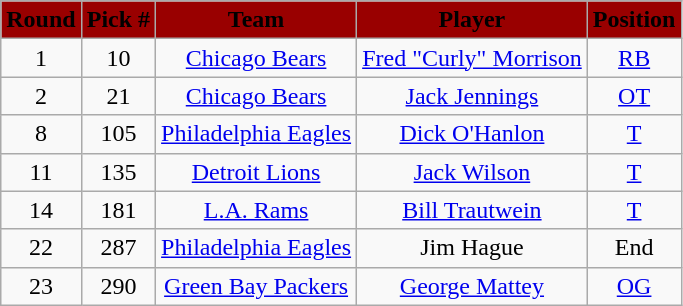<table class="wikitable" style="text-align:center">
<tr style="background:#900;">
<td><strong><span>Round</span></strong></td>
<td><strong><span>Pick #</span></strong></td>
<td><strong><span>Team</span></strong></td>
<td><strong><span>Player</span></strong></td>
<td><strong><span>Position</span></strong></td>
</tr>
<tr>
<td>1</td>
<td align=center>10</td>
<td><a href='#'>Chicago Bears</a></td>
<td><a href='#'>Fred "Curly" Morrison</a></td>
<td><a href='#'>RB</a></td>
</tr>
<tr>
<td>2</td>
<td align=center>21</td>
<td><a href='#'>Chicago Bears</a></td>
<td><a href='#'>Jack Jennings</a></td>
<td><a href='#'>OT</a></td>
</tr>
<tr>
<td>8</td>
<td align=center>105</td>
<td><a href='#'>Philadelphia Eagles</a></td>
<td><a href='#'>Dick O'Hanlon</a></td>
<td><a href='#'>T</a></td>
</tr>
<tr>
<td>11</td>
<td align=center>135</td>
<td><a href='#'>Detroit Lions</a></td>
<td><a href='#'>Jack Wilson</a></td>
<td><a href='#'>T</a></td>
</tr>
<tr>
<td>14</td>
<td align=center>181</td>
<td><a href='#'>L.A. Rams</a></td>
<td><a href='#'>Bill Trautwein</a></td>
<td><a href='#'>T</a></td>
</tr>
<tr>
<td>22</td>
<td align=center>287</td>
<td><a href='#'>Philadelphia Eagles</a></td>
<td>Jim Hague</td>
<td>End</td>
</tr>
<tr>
<td>23</td>
<td align=center>290</td>
<td><a href='#'>Green Bay Packers</a></td>
<td><a href='#'>George Mattey</a></td>
<td><a href='#'>OG</a></td>
</tr>
</table>
